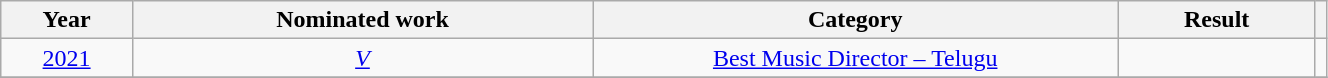<table width="70%" class="wikitable plainrowheaders sortable">
<tr>
<th width="10%">Year</th>
<th width="35%">Nominated work</th>
<th width="40%">Category</th>
<th width="15%">Result</th>
<th scope="col" class="unsortable"></th>
</tr>
<tr>
<td align="center"><a href='#'>2021</a></td>
<td align="center"><em><a href='#'>V</a></em></td>
<td align="center"><a href='#'>Best Music Director – Telugu</a></td>
<td></td>
<td></td>
</tr>
<tr>
</tr>
</table>
